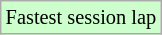<table class="wikitable sortable" style="font-size: 85%;">
<tr style="background:#ccffcc;">
<td>Fastest session lap</td>
</tr>
</table>
